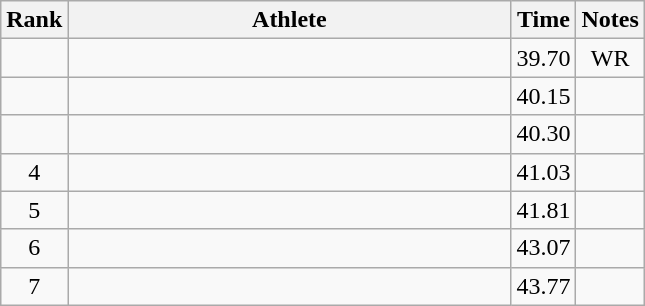<table class="wikitable" style="text-align:center">
<tr>
<th>Rank</th>
<th Style="width:18em">Athlete</th>
<th>Time</th>
<th>Notes</th>
</tr>
<tr>
<td></td>
<td style="text-align:left"></td>
<td>39.70</td>
<td>WR</td>
</tr>
<tr>
<td></td>
<td style="text-align:left"></td>
<td>40.15</td>
<td></td>
</tr>
<tr>
<td></td>
<td style="text-align:left"></td>
<td>40.30</td>
<td></td>
</tr>
<tr>
<td>4</td>
<td style="text-align:left"></td>
<td>41.03</td>
<td></td>
</tr>
<tr>
<td>5</td>
<td style="text-align:left"></td>
<td>41.81</td>
<td></td>
</tr>
<tr>
<td>6</td>
<td style="text-align:left"></td>
<td>43.07</td>
<td></td>
</tr>
<tr>
<td>7</td>
<td style="text-align:left"></td>
<td>43.77</td>
<td></td>
</tr>
</table>
